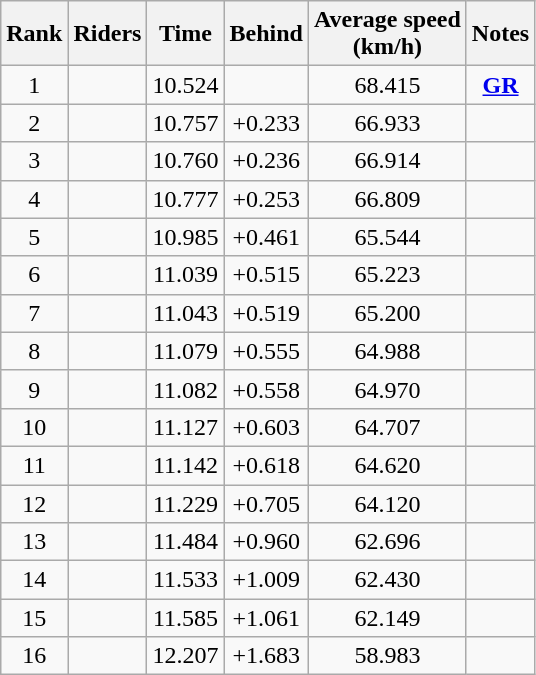<table class="wikitable sortable" style="text-align:center">
<tr>
<th>Rank</th>
<th>Riders</th>
<th>Time</th>
<th>Behind</th>
<th>Average speed<br>(km/h)</th>
<th>Notes</th>
</tr>
<tr>
<td>1</td>
<td align="left"></td>
<td>10.524</td>
<td></td>
<td>68.415</td>
<td><strong><a href='#'>GR</a></strong></td>
</tr>
<tr>
<td>2</td>
<td align="left"></td>
<td>10.757</td>
<td>+0.233</td>
<td>66.933</td>
<td></td>
</tr>
<tr>
<td>3</td>
<td align="left"></td>
<td>10.760</td>
<td>+0.236</td>
<td>66.914</td>
<td></td>
</tr>
<tr>
<td>4</td>
<td align="left"></td>
<td>10.777</td>
<td>+0.253</td>
<td>66.809</td>
<td></td>
</tr>
<tr>
<td>5</td>
<td align="left"></td>
<td>10.985</td>
<td>+0.461</td>
<td>65.544</td>
<td></td>
</tr>
<tr>
<td>6</td>
<td align="left"></td>
<td>11.039</td>
<td>+0.515</td>
<td>65.223</td>
<td></td>
</tr>
<tr>
<td>7</td>
<td align="left"></td>
<td>11.043</td>
<td>+0.519</td>
<td>65.200</td>
<td></td>
</tr>
<tr>
<td>8</td>
<td align="left"></td>
<td>11.079</td>
<td>+0.555</td>
<td>64.988</td>
<td></td>
</tr>
<tr>
<td>9</td>
<td align="left"></td>
<td>11.082</td>
<td>+0.558</td>
<td>64.970</td>
<td></td>
</tr>
<tr>
<td>10</td>
<td align="left"></td>
<td>11.127</td>
<td>+0.603</td>
<td>64.707</td>
<td></td>
</tr>
<tr>
<td>11</td>
<td align="left"></td>
<td>11.142</td>
<td>+0.618</td>
<td>64.620</td>
<td></td>
</tr>
<tr>
<td>12</td>
<td align="left"></td>
<td>11.229</td>
<td>+0.705</td>
<td>64.120</td>
<td></td>
</tr>
<tr>
<td>13</td>
<td align="left"></td>
<td>11.484</td>
<td>+0.960</td>
<td>62.696</td>
<td></td>
</tr>
<tr>
<td>14</td>
<td align="left"></td>
<td>11.533</td>
<td>+1.009</td>
<td>62.430</td>
<td></td>
</tr>
<tr>
<td>15</td>
<td align="left"></td>
<td>11.585</td>
<td>+1.061</td>
<td>62.149</td>
<td></td>
</tr>
<tr>
<td>16</td>
<td align="left"></td>
<td>12.207</td>
<td>+1.683</td>
<td>58.983</td>
<td></td>
</tr>
</table>
